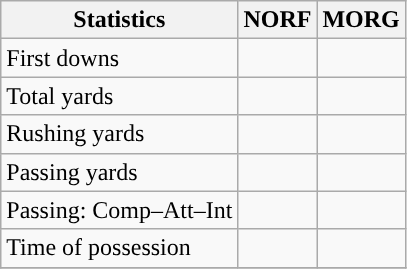<table class="wikitable" style="float: left;">
<tr>
<th>Statistics</th>
<th>NORF</th>
<th>MORG</th>
</tr>
<tr>
<td>First downs</td>
<td></td>
<td></td>
</tr>
<tr>
<td>Total yards</td>
<td></td>
<td></td>
</tr>
<tr>
<td>Rushing yards</td>
<td></td>
<td></td>
</tr>
<tr>
<td>Passing yards</td>
<td></td>
<td></td>
</tr>
<tr>
<td>Passing: Comp–Att–Int</td>
<td></td>
<td></td>
</tr>
<tr>
<td>Time of possession</td>
<td></td>
<td></td>
</tr>
<tr>
</tr>
</table>
